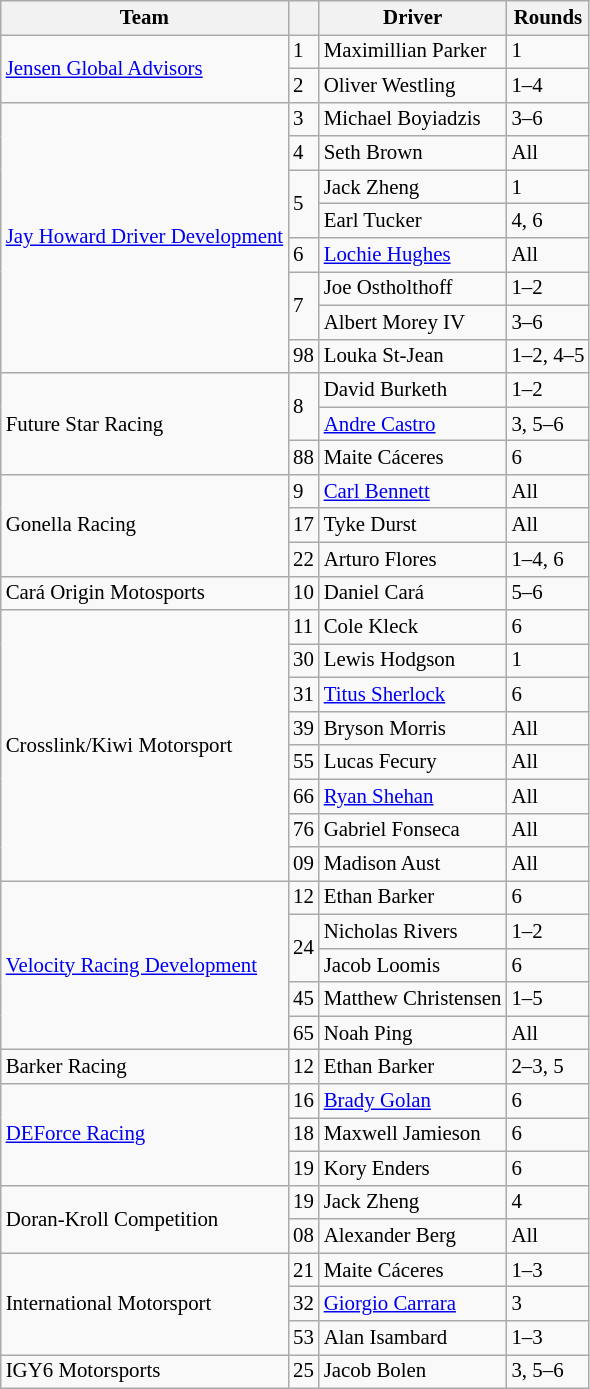<table class="wikitable" style="font-size: 87%;">
<tr>
<th>Team</th>
<th></th>
<th>Driver</th>
<th>Rounds</th>
</tr>
<tr>
<td rowspan=2> <a href='#'>Jensen Global Advisors</a></td>
<td>1</td>
<td> Maximillian Parker</td>
<td>1</td>
</tr>
<tr>
<td>2</td>
<td> Oliver Westling</td>
<td>1–4</td>
</tr>
<tr>
<td rowspan=8> <a href='#'>Jay Howard Driver Development</a></td>
<td>3</td>
<td> Michael Boyiadzis</td>
<td>3–6</td>
</tr>
<tr>
<td>4</td>
<td> Seth Brown</td>
<td>All</td>
</tr>
<tr>
<td rowspan=2>5</td>
<td> Jack Zheng</td>
<td>1</td>
</tr>
<tr>
<td> Earl Tucker</td>
<td>4, 6</td>
</tr>
<tr>
<td>6</td>
<td> <a href='#'>Lochie Hughes</a></td>
<td>All</td>
</tr>
<tr>
<td rowspan=2>7</td>
<td> Joe Ostholthoff</td>
<td>1–2</td>
</tr>
<tr>
<td> Albert Morey IV</td>
<td>3–6</td>
</tr>
<tr>
<td>98</td>
<td> Louka St-Jean</td>
<td nowrap>1–2, 4–5</td>
</tr>
<tr>
<td rowspan=3> Future Star Racing</td>
<td rowspan=2>8</td>
<td> David Burketh</td>
<td>1–2</td>
</tr>
<tr>
<td> <a href='#'>Andre Castro</a></td>
<td>3, 5–6</td>
</tr>
<tr>
<td>88</td>
<td> Maite Cáceres</td>
<td>6</td>
</tr>
<tr>
<td rowspan=3> Gonella Racing</td>
<td>9</td>
<td> <a href='#'>Carl Bennett</a></td>
<td>All</td>
</tr>
<tr>
<td>17</td>
<td> Tyke Durst</td>
<td>All</td>
</tr>
<tr>
<td>22</td>
<td> Arturo Flores</td>
<td>1–4, 6</td>
</tr>
<tr>
<td> Cará Origin Motosports</td>
<td>10</td>
<td> Daniel Cará</td>
<td>5–6</td>
</tr>
<tr>
<td rowspan=8> Crosslink/Kiwi Motorsport</td>
<td>11</td>
<td> Cole Kleck</td>
<td>6</td>
</tr>
<tr>
<td>30</td>
<td> Lewis Hodgson</td>
<td>1</td>
</tr>
<tr>
<td>31</td>
<td> <a href='#'>Titus Sherlock</a></td>
<td>6</td>
</tr>
<tr>
<td>39</td>
<td> Bryson Morris</td>
<td>All</td>
</tr>
<tr>
<td>55</td>
<td> Lucas Fecury</td>
<td>All</td>
</tr>
<tr>
<td>66</td>
<td> <a href='#'>Ryan Shehan</a></td>
<td>All</td>
</tr>
<tr>
<td>76</td>
<td> Gabriel Fonseca</td>
<td>All</td>
</tr>
<tr>
<td>09</td>
<td> Madison Aust</td>
<td>All</td>
</tr>
<tr>
<td rowspan=5> <a href='#'>Velocity Racing Development</a></td>
<td>12</td>
<td> Ethan Barker</td>
<td>6</td>
</tr>
<tr>
<td rowspan=2>24</td>
<td> Nicholas Rivers</td>
<td>1–2</td>
</tr>
<tr>
<td> Jacob Loomis</td>
<td>6</td>
</tr>
<tr>
<td>45</td>
<td nowrap> Matthew Christensen</td>
<td>1–5</td>
</tr>
<tr>
<td>65</td>
<td> Noah Ping</td>
<td>All</td>
</tr>
<tr>
<td> Barker Racing</td>
<td>12</td>
<td> Ethan Barker</td>
<td>2–3, 5</td>
</tr>
<tr>
<td rowspan=3> <a href='#'>DEForce Racing</a></td>
<td>16</td>
<td> <a href='#'>Brady Golan</a></td>
<td>6</td>
</tr>
<tr>
<td>18</td>
<td> Maxwell Jamieson</td>
<td>6</td>
</tr>
<tr>
<td>19</td>
<td> Kory Enders</td>
<td>6</td>
</tr>
<tr>
<td rowspan=2> Doran-Kroll Competition</td>
<td>19</td>
<td> Jack Zheng</td>
<td>4</td>
</tr>
<tr>
<td>08</td>
<td> Alexander Berg</td>
<td>All</td>
</tr>
<tr>
<td rowspan=3> International Motorsport</td>
<td>21</td>
<td> Maite Cáceres</td>
<td>1–3</td>
</tr>
<tr>
<td>32</td>
<td> <a href='#'>Giorgio Carrara</a></td>
<td>3</td>
</tr>
<tr>
<td>53</td>
<td> Alan Isambard</td>
<td>1–3</td>
</tr>
<tr>
<td> IGY6 Motorsports</td>
<td>25</td>
<td> Jacob Bolen</td>
<td>3, 5–6</td>
</tr>
</table>
